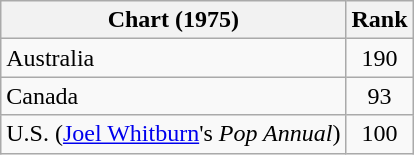<table class="wikitable sortable">
<tr>
<th align="left">Chart (1975)</th>
<th style="text-align:center;">Rank</th>
</tr>
<tr>
<td>Australia </td>
<td style="text-align:center;">190</td>
</tr>
<tr>
<td>Canada </td>
<td style="text-align:center;">93</td>
</tr>
<tr>
<td>U.S. (<a href='#'>Joel Whitburn</a>'s <em>Pop Annual</em>)</td>
<td style="text-align:center;">100</td>
</tr>
</table>
